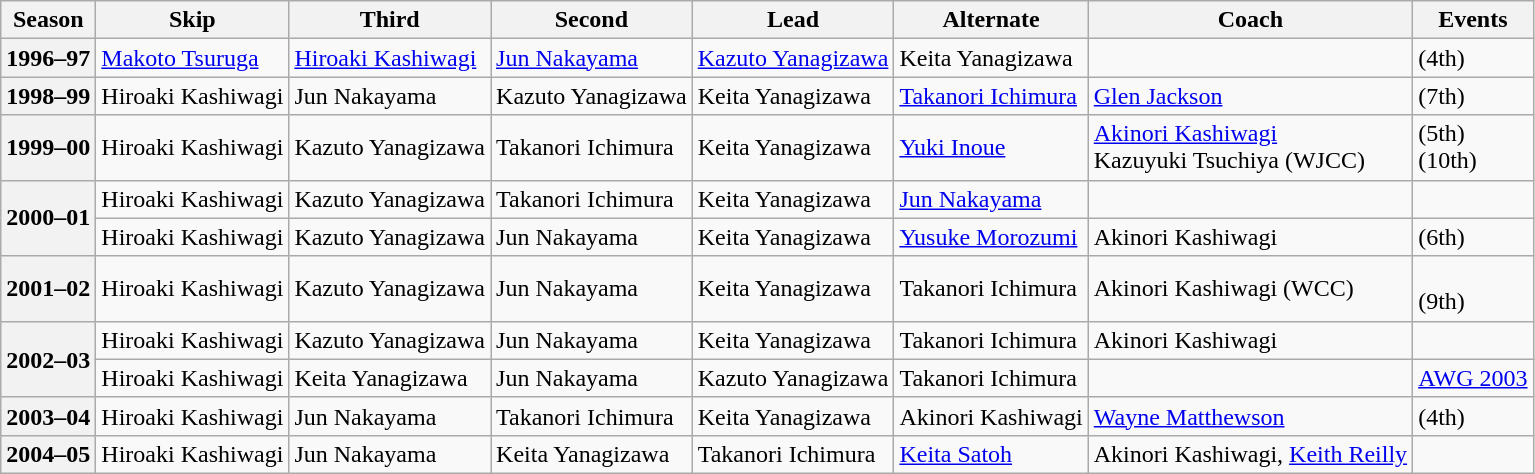<table class="wikitable">
<tr>
<th scope="col">Season</th>
<th scope="col">Skip</th>
<th scope="col">Third</th>
<th scope="col">Second</th>
<th scope="col">Lead</th>
<th scope="col">Alternate</th>
<th scope="col">Coach</th>
<th scope="col">Events</th>
</tr>
<tr>
<th scope="row">1996–97</th>
<td><a href='#'>Makoto Tsuruga</a></td>
<td><a href='#'>Hiroaki Kashiwagi</a></td>
<td><a href='#'>Jun Nakayama</a></td>
<td><a href='#'>Kazuto Yanagizawa</a></td>
<td>Keita Yanagizawa</td>
<td></td>
<td> (4th)</td>
</tr>
<tr>
<th scope="row">1998–99</th>
<td>Hiroaki Kashiwagi</td>
<td>Jun Nakayama</td>
<td>Kazuto Yanagizawa</td>
<td>Keita Yanagizawa</td>
<td><a href='#'>Takanori Ichimura</a></td>
<td><a href='#'>Glen Jackson</a></td>
<td> (7th)</td>
</tr>
<tr>
<th scope="row">1999–00</th>
<td>Hiroaki Kashiwagi</td>
<td>Kazuto Yanagizawa</td>
<td>Takanori Ichimura</td>
<td>Keita Yanagizawa</td>
<td><a href='#'>Yuki Inoue</a></td>
<td><a href='#'>Akinori Kashiwagi</a><br>Kazuyuki Tsuchiya (WJCC)</td>
<td> (5th)<br> (10th)</td>
</tr>
<tr>
<th scope="row" rowspan=2>2000–01</th>
<td>Hiroaki Kashiwagi</td>
<td>Kazuto Yanagizawa</td>
<td>Takanori Ichimura</td>
<td>Keita Yanagizawa</td>
<td><a href='#'>Jun Nakayama</a></td>
<td></td>
<td> </td>
</tr>
<tr>
<td>Hiroaki Kashiwagi</td>
<td>Kazuto Yanagizawa</td>
<td>Jun Nakayama</td>
<td>Keita Yanagizawa</td>
<td><a href='#'>Yusuke Morozumi</a></td>
<td>Akinori Kashiwagi</td>
<td> (6th)</td>
</tr>
<tr>
<th scope="row">2001–02</th>
<td>Hiroaki Kashiwagi</td>
<td>Kazuto Yanagizawa</td>
<td>Jun Nakayama</td>
<td>Keita Yanagizawa</td>
<td>Takanori Ichimura</td>
<td>Akinori Kashiwagi (WCC)</td>
<td> <br> (9th)</td>
</tr>
<tr>
<th scope="row" rowspan=2>2002–03</th>
<td>Hiroaki Kashiwagi</td>
<td>Kazuto Yanagizawa</td>
<td>Jun Nakayama</td>
<td>Keita Yanagizawa</td>
<td>Takanori Ichimura</td>
<td>Akinori Kashiwagi</td>
<td> </td>
</tr>
<tr>
<td>Hiroaki Kashiwagi</td>
<td>Keita Yanagizawa</td>
<td>Jun Nakayama</td>
<td>Kazuto Yanagizawa</td>
<td>Takanori Ichimura</td>
<td></td>
<td><a href='#'>AWG 2003</a> </td>
</tr>
<tr>
<th scope="row">2003–04</th>
<td>Hiroaki Kashiwagi</td>
<td>Jun Nakayama</td>
<td>Takanori Ichimura</td>
<td>Keita Yanagizawa</td>
<td>Akinori Kashiwagi</td>
<td><a href='#'>Wayne Matthewson</a></td>
<td> (4th)</td>
</tr>
<tr>
<th scope="row">2004–05</th>
<td>Hiroaki Kashiwagi</td>
<td>Jun Nakayama</td>
<td>Keita Yanagizawa</td>
<td>Takanori Ichimura</td>
<td><a href='#'>Keita Satoh</a></td>
<td>Akinori Kashiwagi, <a href='#'>Keith Reilly</a></td>
<td> </td>
</tr>
</table>
